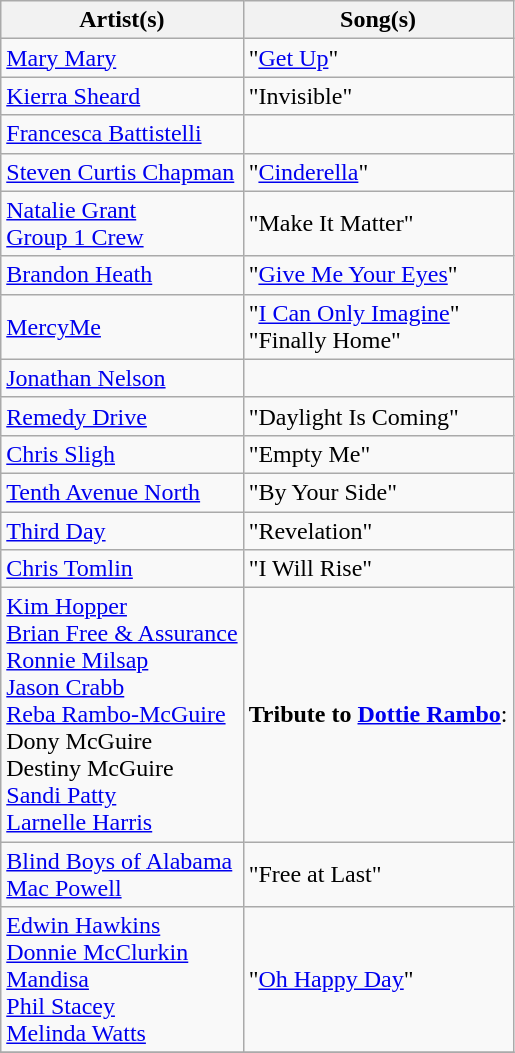<table class="wikitable">
<tr>
<th>Artist(s)</th>
<th>Song(s)</th>
</tr>
<tr>
<td><a href='#'>Mary Mary</a></td>
<td>"<a href='#'>Get Up</a>"</td>
</tr>
<tr>
<td><a href='#'>Kierra Sheard</a></td>
<td>"Invisible"</td>
</tr>
<tr>
<td><a href='#'>Francesca Battistelli</a></td>
<td></td>
</tr>
<tr>
<td><a href='#'>Steven Curtis Chapman</a></td>
<td>"<a href='#'>Cinderella</a>"</td>
</tr>
<tr>
<td><a href='#'>Natalie Grant</a><br><a href='#'>Group 1 Crew</a></td>
<td>"Make It Matter"</td>
</tr>
<tr>
<td><a href='#'>Brandon Heath</a></td>
<td>"<a href='#'>Give Me Your Eyes</a>"</td>
</tr>
<tr>
<td><a href='#'>MercyMe</a></td>
<td>"<a href='#'>I Can Only Imagine</a>"<br>"Finally Home"</td>
</tr>
<tr>
<td><a href='#'>Jonathan Nelson</a></td>
<td></td>
</tr>
<tr>
<td><a href='#'>Remedy Drive</a></td>
<td>"Daylight Is Coming"</td>
</tr>
<tr>
<td><a href='#'>Chris Sligh</a></td>
<td>"Empty Me"</td>
</tr>
<tr>
<td><a href='#'>Tenth Avenue North</a></td>
<td>"By Your Side"</td>
</tr>
<tr>
<td><a href='#'>Third Day</a></td>
<td>"Revelation"</td>
</tr>
<tr>
<td><a href='#'>Chris Tomlin</a></td>
<td>"I Will Rise"</td>
</tr>
<tr>
<td><a href='#'>Kim Hopper</a><br><a href='#'>Brian Free & Assurance</a><br><a href='#'>Ronnie Milsap</a><br><a href='#'>Jason Crabb</a><br><a href='#'>Reba Rambo-McGuire</a><br>Dony McGuire<br>Destiny McGuire<br><a href='#'>Sandi Patty</a><br><a href='#'>Larnelle Harris</a></td>
<td><strong>Tribute to <a href='#'>Dottie Rambo</a></strong>:</td>
</tr>
<tr>
<td><a href='#'>Blind Boys of Alabama</a><br><a href='#'>Mac Powell</a></td>
<td>"Free at Last"</td>
</tr>
<tr>
<td><a href='#'>Edwin Hawkins</a><br><a href='#'>Donnie McClurkin</a><br><a href='#'>Mandisa</a><br><a href='#'>Phil Stacey</a><br><a href='#'>Melinda Watts</a></td>
<td>"<a href='#'>Oh Happy Day</a>"</td>
</tr>
<tr>
</tr>
</table>
